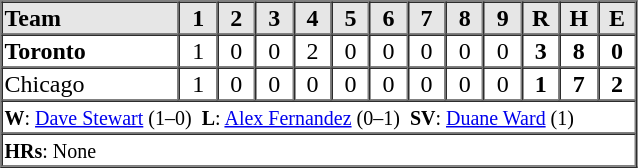<table border=1 cellspacing=0 width=425 style="margin-left:3em;">
<tr style="text-align:center; background-color:#e6e6e6;">
<th align=left width=28%>Team</th>
<th width=6%>1</th>
<th width=6%>2</th>
<th width=6%>3</th>
<th width=6%>4</th>
<th width=6%>5</th>
<th width=6%>6</th>
<th width=6%>7</th>
<th width=6%>8</th>
<th width=6%>9</th>
<th width=6%>R</th>
<th width=6%>H</th>
<th width=6%>E</th>
</tr>
<tr style="text-align:center;">
<td align=left><strong>Toronto</strong></td>
<td>1</td>
<td>0</td>
<td>0</td>
<td>2</td>
<td>0</td>
<td>0</td>
<td>0</td>
<td>0</td>
<td>0</td>
<td><strong>3</strong></td>
<td><strong>8</strong></td>
<td><strong>0</strong></td>
</tr>
<tr style="text-align:center;">
<td align=left>Chicago</td>
<td>1</td>
<td>0</td>
<td>0</td>
<td>0</td>
<td>0</td>
<td>0</td>
<td>0</td>
<td>0</td>
<td>0</td>
<td><strong>1</strong></td>
<td><strong>7</strong></td>
<td><strong>2</strong></td>
</tr>
<tr style="text-align:left;">
<td colspan=13><small><strong>W</strong>: <a href='#'>Dave Stewart</a> (1–0)  <strong>L</strong>: <a href='#'>Alex Fernandez</a> (0–1)  <strong>SV</strong>: <a href='#'>Duane Ward</a> (1)</small></td>
</tr>
<tr style="text-align:left;">
<td colspan=13><small><strong>HRs</strong>: None </small></td>
</tr>
</table>
